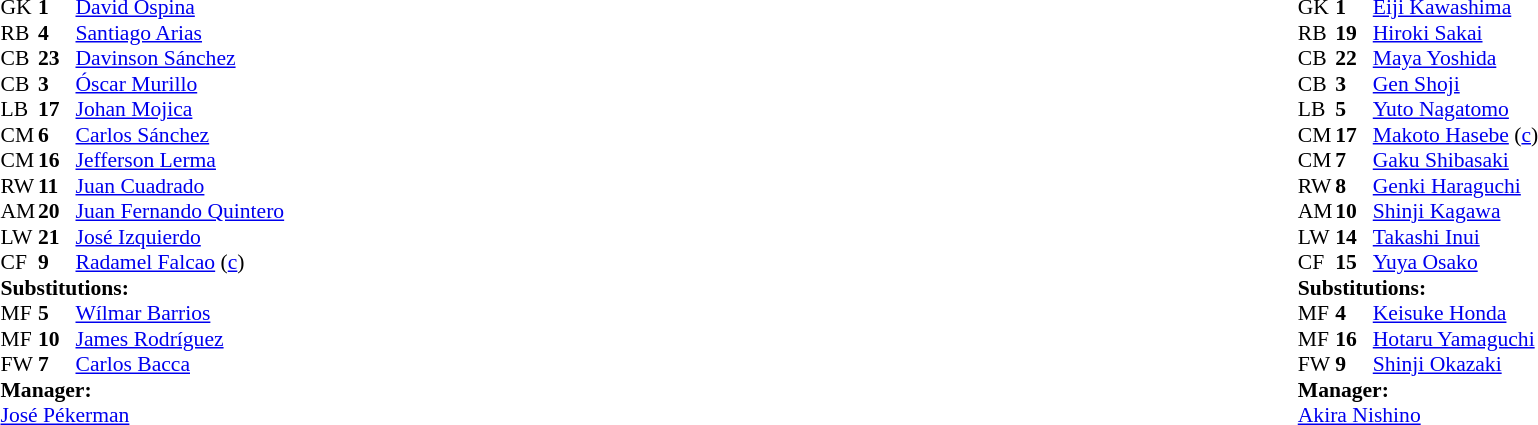<table width="100%">
<tr>
<td valign="top" width="40%"><br><table style="font-size:90%" cellspacing="0" cellpadding="0">
<tr>
<th width=25></th>
<th width=25></th>
</tr>
<tr>
<td>GK</td>
<td><strong>1</strong></td>
<td><a href='#'>David Ospina</a></td>
</tr>
<tr>
<td>RB</td>
<td><strong>4</strong></td>
<td><a href='#'>Santiago Arias</a></td>
</tr>
<tr>
<td>CB</td>
<td><strong>23</strong></td>
<td><a href='#'>Davinson Sánchez</a></td>
</tr>
<tr>
<td>CB</td>
<td><strong>3</strong></td>
<td><a href='#'>Óscar Murillo</a></td>
</tr>
<tr>
<td>LB</td>
<td><strong>17</strong></td>
<td><a href='#'>Johan Mojica</a></td>
</tr>
<tr>
<td>CM</td>
<td><strong>6</strong></td>
<td><a href='#'>Carlos Sánchez</a></td>
<td></td>
</tr>
<tr>
<td>CM</td>
<td><strong>16</strong></td>
<td><a href='#'>Jefferson Lerma</a></td>
</tr>
<tr>
<td>RW</td>
<td><strong>11</strong></td>
<td><a href='#'>Juan Cuadrado</a></td>
<td></td>
<td></td>
</tr>
<tr>
<td>AM</td>
<td><strong>20</strong></td>
<td><a href='#'>Juan Fernando Quintero</a></td>
<td></td>
<td></td>
</tr>
<tr>
<td>LW</td>
<td><strong>21</strong></td>
<td><a href='#'>José Izquierdo</a></td>
<td></td>
<td></td>
</tr>
<tr>
<td>CF</td>
<td><strong>9</strong></td>
<td><a href='#'>Radamel Falcao</a> (<a href='#'>c</a>)</td>
</tr>
<tr>
<td colspan=3><strong>Substitutions:</strong></td>
</tr>
<tr>
<td>MF</td>
<td><strong>5</strong></td>
<td><a href='#'>Wílmar Barrios</a></td>
<td></td>
<td></td>
</tr>
<tr>
<td>MF</td>
<td><strong>10</strong></td>
<td><a href='#'>James Rodríguez</a></td>
<td></td>
<td></td>
</tr>
<tr>
<td>FW</td>
<td><strong>7</strong></td>
<td><a href='#'>Carlos Bacca</a></td>
<td></td>
<td></td>
</tr>
<tr>
<td colspan=3><strong>Manager:</strong></td>
</tr>
<tr>
<td colspan=3> <a href='#'>José Pékerman</a></td>
</tr>
</table>
</td>
<td valign="top"></td>
<td valign="top" width="50%"><br><table style="font-size:90%; margin:auto" cellspacing="0" cellpadding="0">
<tr>
<th width=25></th>
<th width=25></th>
</tr>
<tr>
<td>GK</td>
<td><strong>1</strong></td>
<td><a href='#'>Eiji Kawashima</a></td>
<td></td>
</tr>
<tr>
<td>RB</td>
<td><strong>19</strong></td>
<td><a href='#'>Hiroki Sakai</a></td>
</tr>
<tr>
<td>CB</td>
<td><strong>22</strong></td>
<td><a href='#'>Maya Yoshida</a></td>
</tr>
<tr>
<td>CB</td>
<td><strong>3</strong></td>
<td><a href='#'>Gen Shoji</a></td>
</tr>
<tr>
<td>LB</td>
<td><strong>5</strong></td>
<td><a href='#'>Yuto Nagatomo</a></td>
</tr>
<tr>
<td>CM</td>
<td><strong>17</strong></td>
<td><a href='#'>Makoto Hasebe</a> (<a href='#'>c</a>)</td>
</tr>
<tr>
<td>CM</td>
<td><strong>7</strong></td>
<td><a href='#'>Gaku Shibasaki</a></td>
<td></td>
<td></td>
</tr>
<tr>
<td>RW</td>
<td><strong>8</strong></td>
<td><a href='#'>Genki Haraguchi</a></td>
</tr>
<tr>
<td>AM</td>
<td><strong>10</strong></td>
<td><a href='#'>Shinji Kagawa</a></td>
<td></td>
<td></td>
</tr>
<tr>
<td>LW</td>
<td><strong>14</strong></td>
<td><a href='#'>Takashi Inui</a></td>
</tr>
<tr>
<td>CF</td>
<td><strong>15</strong></td>
<td><a href='#'>Yuya Osako</a></td>
<td></td>
<td></td>
</tr>
<tr>
<td colspan=3><strong>Substitutions:</strong></td>
</tr>
<tr>
<td>MF</td>
<td><strong>4</strong></td>
<td><a href='#'>Keisuke Honda</a></td>
<td></td>
<td></td>
</tr>
<tr>
<td>MF</td>
<td><strong>16</strong></td>
<td><a href='#'>Hotaru Yamaguchi</a></td>
<td></td>
<td></td>
</tr>
<tr>
<td>FW</td>
<td><strong>9</strong></td>
<td><a href='#'>Shinji Okazaki</a></td>
<td></td>
<td></td>
</tr>
<tr>
<td colspan=3><strong>Manager:</strong></td>
</tr>
<tr>
<td colspan=3><a href='#'>Akira Nishino</a></td>
</tr>
</table>
</td>
</tr>
</table>
